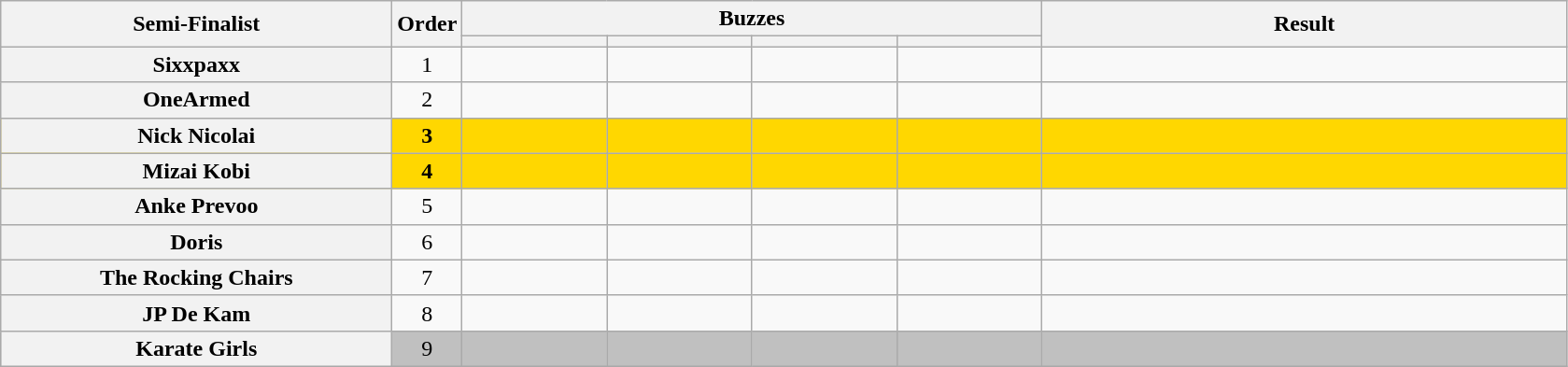<table class="wikitable plainrowheaders sortable" style="text-align:center;">
<tr>
<th scope="col" rowspan="2" class="unsortable" style="width:17em;">Semi-Finalist</th>
<th scope="col" rowspan="2" style="width:1em;">Order</th>
<th scope="col" colspan="4" class="unsortable" style="width:24em;">Buzzes</th>
<th scope="col" rowspan="2" style="width:23em;">Result</th>
</tr>
<tr>
<th scope="col" class="unsortable" style="width:6em;"></th>
<th scope="col" class="unsortable" style="width:6em;"></th>
<th scope="col" class="unsortable" style="width:6em;"></th>
<th scope="col" class="unsortable" style="width:6em;"></th>
</tr>
<tr>
<th scope="row">Sixxpaxx</th>
<td>1</td>
<td style="text-align:center;"></td>
<td style="text-align:center;"></td>
<td style="text-align:center;"></td>
<td style="text-align:center;"></td>
<td></td>
</tr>
<tr>
<th scope="row">OneArmed</th>
<td>2</td>
<td style="text-align:center;"></td>
<td style="text-align:center;"></td>
<td style="text-align:center;"></td>
<td style="text-align:center;"></td>
<td></td>
</tr>
<tr bgcolor=gold>
<th scope="row"><strong>Nick Nicolai</strong></th>
<td><strong>3</strong></td>
<td style="text-align:center;"></td>
<td style="text-align:center;"></td>
<td style="text-align:center;"></td>
<td style="text-align:center;"></td>
<td><strong></strong></td>
</tr>
<tr bgcolor=gold>
<th scope="row"><strong>Mizai Kobi</strong></th>
<td><strong>4</strong></td>
<td style="text-align:center;"></td>
<td style="text-align:center;"></td>
<td style="text-align:center;"></td>
<td style="text-align:center;"></td>
<td><strong></strong></td>
</tr>
<tr>
<th scope="row">Anke Prevoo</th>
<td>5</td>
<td style="text-align:center;"></td>
<td style="text-align:center;"></td>
<td style="text-align:center;"></td>
<td style="text-align:center;"></td>
<td></td>
</tr>
<tr>
<th scope="row">Doris</th>
<td>6</td>
<td style="text-align:center;"></td>
<td style="text-align:center;"></td>
<td style="text-align:center;"></td>
<td style="text-align:center;"></td>
<td></td>
</tr>
<tr>
<th scope="row">The Rocking Chairs</th>
<td>7</td>
<td style="text-align:center;"></td>
<td style="text-align:center;"></td>
<td style="text-align:center;"></td>
<td style="text-align:center;"></td>
<td></td>
</tr>
<tr>
<th scope="row">JP De Kam</th>
<td>8</td>
<td style="text-align:center;"></td>
<td style="text-align:center;"></td>
<td style="text-align:center;"></td>
<td style="text-align:center;"></td>
<td></td>
</tr>
<tr bgcolor=silver>
<th scope="row"><strong>Karate Girls</strong></th>
<td>9</td>
<td style="text-align:center;"></td>
<td style="text-align:center;"></td>
<td style="text-align:center;"></td>
<td style="text-align:center;"></td>
<td><strong></strong></td>
</tr>
</table>
